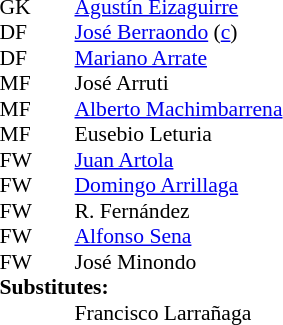<table cellspacing="0" cellpadding="0" style="font-size:90%; margin:0.2em auto;">
<tr>
<th width="25"></th>
<th width="25"></th>
</tr>
<tr>
<td>GK</td>
<td></td>
<td> <a href='#'>Agustín Eizaguirre</a></td>
</tr>
<tr>
<td>DF</td>
<td></td>
<td> <a href='#'>José Berraondo</a> (<a href='#'>c</a>)</td>
</tr>
<tr>
<td>DF</td>
<td></td>
<td> <a href='#'>Mariano Arrate</a></td>
</tr>
<tr>
<td>MF</td>
<td></td>
<td> José Arruti</td>
</tr>
<tr>
<td>MF</td>
<td></td>
<td> <a href='#'>Alberto Machimbarrena</a></td>
</tr>
<tr>
<td>MF</td>
<td></td>
<td> Eusebio Leturia</td>
</tr>
<tr>
<td>FW</td>
<td></td>
<td> <a href='#'>Juan Artola</a></td>
</tr>
<tr>
<td>FW</td>
<td></td>
<td> <a href='#'>Domingo Arrillaga</a></td>
<td></td>
<td></td>
</tr>
<tr>
<td>FW</td>
<td></td>
<td> R. Fernández</td>
</tr>
<tr>
<td>FW</td>
<td></td>
<td> <a href='#'>Alfonso Sena</a></td>
</tr>
<tr>
<td>FW</td>
<td></td>
<td> José Minondo</td>
</tr>
<tr>
<td colspan=3><strong>Substitutes:</strong></td>
</tr>
<tr>
<td></td>
<td></td>
<td> Francisco Larrañaga</td>
<td></td>
<td></td>
</tr>
</table>
